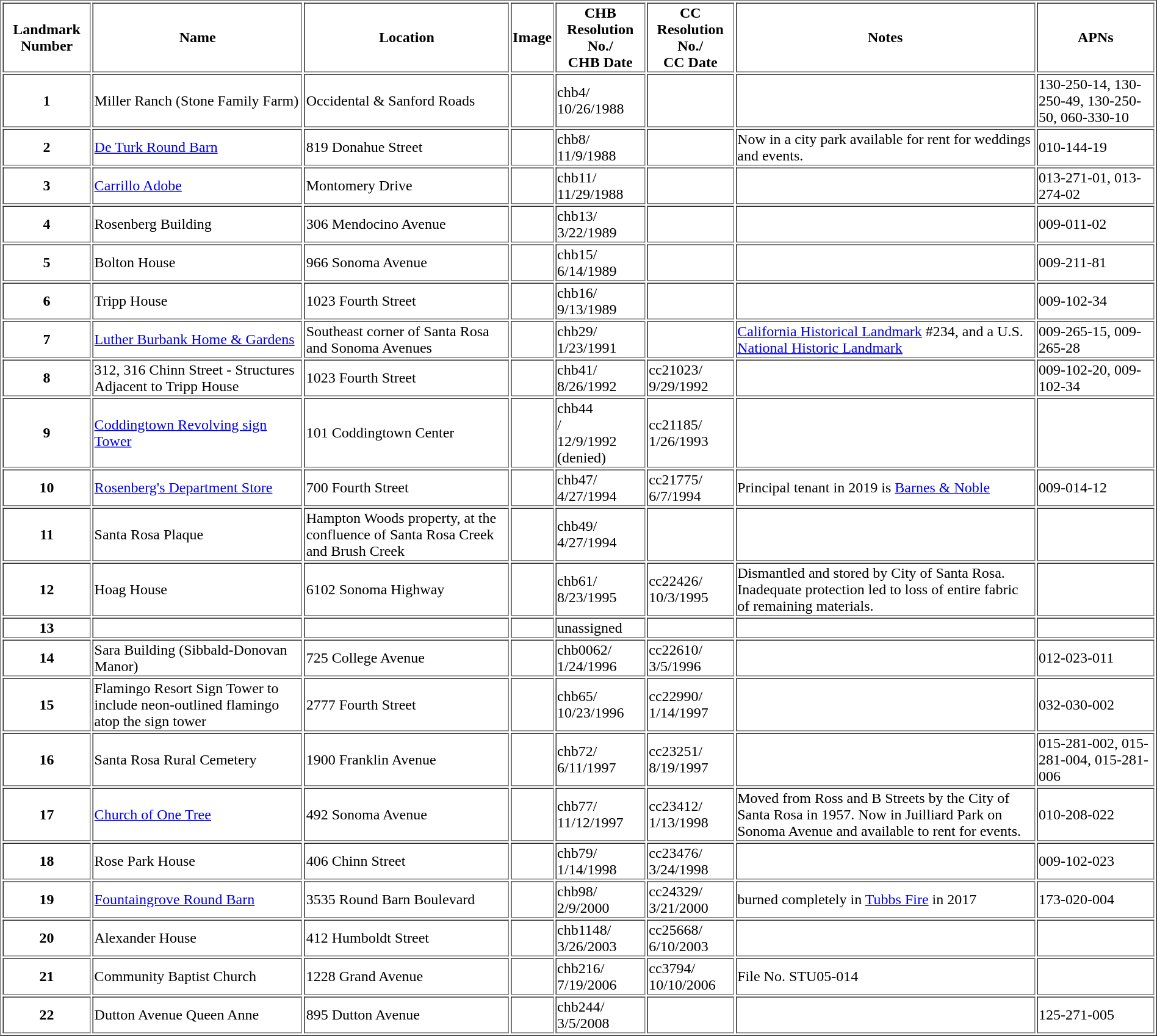<table border="1" class="sortable">
<tr>
<th>Landmark Number</th>
<th>Name</th>
<th>Location</th>
<th>Image</th>
<th>CHB Resolution No./<br>CHB Date</th>
<th>CC Resolution No./<br>CC Date</th>
<th>Notes</th>
<th>APNs</th>
</tr>
<tr>
<th>1</th>
<td>Miller Ranch (Stone Family Farm)</td>
<td>Occidental & Sanford Roads<br></td>
<td></td>
<td>chb4/<br>10/26/1988</td>
<td></td>
<td></td>
<td>130-250-14, 130-250-49, 130-250-50, 060-330-10</td>
</tr>
<tr>
<th>2</th>
<td><a href='#'>De Turk Round Barn</a></td>
<td>819 Donahue Street<br></td>
<td></td>
<td>chb8/<br>11/9/1988</td>
<td></td>
<td>Now in a city park available for rent for weddings and events.</td>
<td>010-144-19</td>
</tr>
<tr>
<th>3</th>
<td><a href='#'>Carrillo Adobe</a></td>
<td>Montomery Drive</td>
<td></td>
<td>chb11/<br>11/29/1988</td>
<td></td>
<td></td>
<td>013-271-01, 013-274-02</td>
</tr>
<tr>
<th>4</th>
<td>Rosenberg Building</td>
<td>306 Mendocino Avenue<br></td>
<td></td>
<td>chb13/<br>3/22/1989</td>
<td></td>
<td></td>
<td>009-011-02</td>
</tr>
<tr>
<th>5</th>
<td>Bolton House</td>
<td>966 Sonoma Avenue<br></td>
<td></td>
<td>chb15/<br>6/14/1989</td>
<td></td>
<td></td>
<td>009-211-81</td>
</tr>
<tr>
<th>6</th>
<td>Tripp House</td>
<td>1023 Fourth Street<br></td>
<td></td>
<td>chb16/<br>9/13/1989</td>
<td></td>
<td></td>
<td>009-102-34</td>
</tr>
<tr>
<th>7</th>
<td><a href='#'>Luther Burbank Home & Gardens</a></td>
<td>Southeast corner of Santa Rosa and Sonoma Avenues<br></td>
<td></td>
<td>chb29/<br>1/23/1991</td>
<td></td>
<td><a href='#'>California Historical Landmark</a> #234, and a U.S. <a href='#'>National Historic Landmark</a></td>
<td>009-265-15, 009-265-28</td>
</tr>
<tr>
<th>8</th>
<td>312, 316 Chinn Street - Structures Adjacent to Tripp House</td>
<td>1023 Fourth Street<br></td>
<td></td>
<td>chb41/<br>8/26/1992</td>
<td>cc21023/<br>9/29/1992</td>
<td></td>
<td>009-102-20, 009-102-34</td>
</tr>
<tr>
<th>9</th>
<td><a href='#'>Coddingtown Revolving sign Tower</a></td>
<td>101 Coddingtown Center<br></td>
<td></td>
<td>chb44<br>/<br>12/9/1992 (denied)</td>
<td>cc21185/<br>1/26/1993</td>
<td></td>
<td></td>
</tr>
<tr>
<th>10</th>
<td><a href='#'>Rosenberg's Department Store</a></td>
<td>700 Fourth Street<br></td>
<td></td>
<td>chb47/<br>4/27/1994</td>
<td>cc21775/<br>6/7/1994</td>
<td>Principal tenant in 2019 is <a href='#'>Barnes & Noble</a></td>
<td>009-014-12</td>
</tr>
<tr>
<th>11</th>
<td>Santa Rosa Plaque</td>
<td>Hampton Woods property, at the confluence of Santa Rosa Creek and Brush Creek</td>
<td></td>
<td>chb49/<br>4/27/1994</td>
<td></td>
<td></td>
<td></td>
</tr>
<tr>
<th>12</th>
<td>Hoag House</td>
<td>6102 Sonoma Highway</td>
<td></td>
<td>chb61/<br>8/23/1995</td>
<td>cc22426/<br>10/3/1995</td>
<td>Dismantled and stored by City of Santa Rosa. Inadequate protection led to loss of entire fabric of remaining materials.</td>
<td></td>
</tr>
<tr>
<th>13</th>
<td></td>
<td></td>
<td></td>
<td>unassigned</td>
<td></td>
<td></td>
<td></td>
</tr>
<tr>
<th>14</th>
<td>Sara Building (Sibbald-Donovan Manor)</td>
<td>725 College Avenue<br></td>
<td></td>
<td>chb0062/<br>1/24/1996</td>
<td>cc22610/<br>3/5/1996</td>
<td></td>
<td>012-023-011</td>
</tr>
<tr>
<th>15</th>
<td>Flamingo Resort Sign Tower to include neon-outlined flamingo atop the sign tower</td>
<td>2777 Fourth Street<br></td>
<td></td>
<td>chb65/<br>10/23/1996</td>
<td>cc22990/<br>1/14/1997</td>
<td></td>
<td>032-030-002</td>
</tr>
<tr>
<th>16</th>
<td>Santa Rosa Rural Cemetery</td>
<td>1900 Franklin Avenue<br></td>
<td></td>
<td>chb72/<br>6/11/1997</td>
<td>cc23251/<br>8/19/1997</td>
<td></td>
<td>015-281-002, 015-281-004, 015-281-006</td>
</tr>
<tr>
<th>17</th>
<td><a href='#'>Church of One Tree</a></td>
<td>492 Sonoma Avenue<br></td>
<td></td>
<td>chb77/<br>11/12/1997</td>
<td>cc23412/<br>1/13/1998</td>
<td>Moved from Ross and B Streets by the City of Santa Rosa in 1957. Now in Juilliard Park on Sonoma Avenue and available to rent for events.</td>
<td>010-208-022</td>
</tr>
<tr>
<th>18</th>
<td>Rose Park House</td>
<td>406 Chinn Street<br></td>
<td></td>
<td>chb79/<br>1/14/1998</td>
<td>cc23476/<br>3/24/1998</td>
<td></td>
<td>009-102-023</td>
</tr>
<tr>
<th>19</th>
<td><a href='#'>Fountaingrove Round Barn</a></td>
<td>3535 Round Barn Boulevard<br></td>
<td></td>
<td>chb98/<br>2/9/2000</td>
<td>cc24329/<br>3/21/2000</td>
<td>burned completely in <a href='#'>Tubbs Fire</a> in 2017</td>
<td>173-020-004</td>
</tr>
<tr>
<th>20</th>
<td>Alexander House</td>
<td>412 Humboldt Street<br></td>
<td></td>
<td>chb1148/<br>3/26/2003</td>
<td>cc25668/<br>6/10/2003</td>
<td></td>
<td></td>
</tr>
<tr>
<th>21</th>
<td>Community Baptist Church</td>
<td>1228 Grand Avenue<br></td>
<td></td>
<td>chb216/<br>7/19/2006</td>
<td>cc3794/<br>10/10/2006</td>
<td>File No. STU05-014</td>
<td></td>
</tr>
<tr>
<th>22</th>
<td>Dutton Avenue Queen Anne</td>
<td>895 Dutton Avenue<br></td>
<td></td>
<td>chb244/<br>3/5/2008</td>
<td></td>
<td></td>
<td>125-271-005</td>
</tr>
</table>
